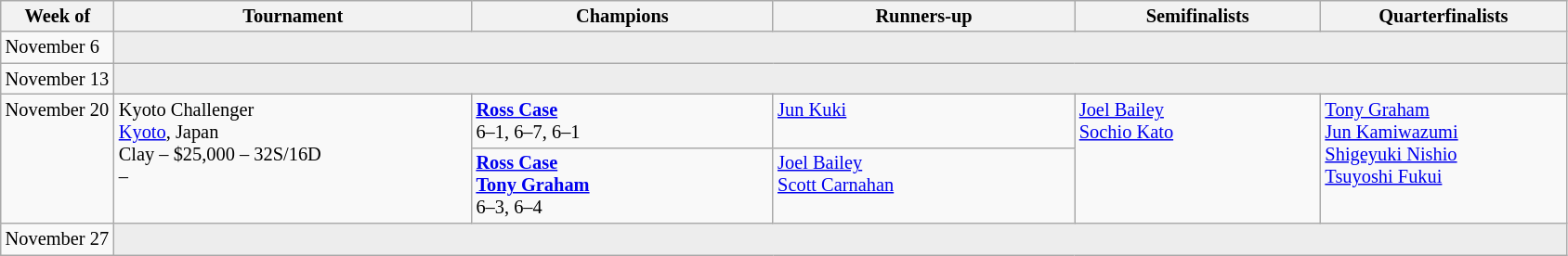<table class="wikitable" style="font-size:85%;">
<tr>
<th width="75">Week of</th>
<th width="250">Tournament</th>
<th width="210">Champions</th>
<th width="210">Runners-up</th>
<th width="170">Semifinalists</th>
<th width="170">Quarterfinalists</th>
</tr>
<tr valign="top">
<td rowspan="1">November 6</td>
<td colspan="5" bgcolor="#ededed"></td>
</tr>
<tr valign="top">
<td rowspan="1">November 13</td>
<td colspan="5" bgcolor="#ededed"></td>
</tr>
<tr valign="top">
<td rowspan="2">November 20</td>
<td rowspan="2">Kyoto Challenger<br> <a href='#'>Kyoto</a>, Japan<br>Clay – $25,000 – 32S/16D<br>  – </td>
<td> <strong><a href='#'>Ross Case</a></strong> <br>6–1, 6–7, 6–1</td>
<td> <a href='#'>Jun Kuki</a></td>
<td rowspan="2"> <a href='#'>Joel Bailey</a> <br>  <a href='#'>Sochio Kato</a></td>
<td rowspan="2"> <a href='#'>Tony Graham</a> <br> <a href='#'>Jun Kamiwazumi</a> <br> <a href='#'>Shigeyuki Nishio</a> <br>  <a href='#'>Tsuyoshi Fukui</a></td>
</tr>
<tr valign="top">
<td> <strong><a href='#'>Ross Case</a></strong> <br> <strong><a href='#'>Tony Graham</a></strong><br>6–3, 6–4</td>
<td> <a href='#'>Joel Bailey</a><br>  <a href='#'>Scott Carnahan</a></td>
</tr>
<tr valign="top">
<td rowspan="1">November 27</td>
<td colspan="5" bgcolor="#ededed"></td>
</tr>
</table>
